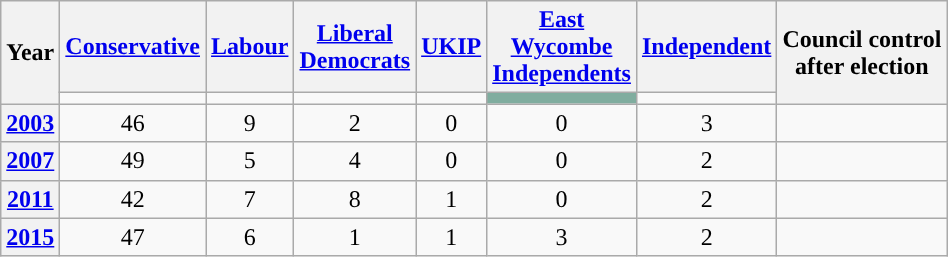<table class="wikitable plainrowheaders" style="text-align:center">
<tr>
<th scope="col" rowspan="2">Year</th>
<th scope="col"><a href='#'>Conservative</a></th>
<th scope="col"><a href='#'>Labour</a></th>
<th scope="col" style="width:1px"><a href='#'>Liberal Democrats</a></th>
<th scope="col"><a href='#'>UKIP</a></th>
<th scope="col" style="width:1px"><a href='#'>East Wycombe Independents</a></th>
<th scope="col"><a href='#'>Independent</a></th>
<th scope="col" rowspan="2" colspan="2">Council control<br>after election</th>
</tr>
<tr>
<td style="background:"></td>
<td style="background:"></td>
<td style="background:"></td>
<td style="background:"></td>
<td style="background:#80ad9f"></td>
<td style="background:"></td>
</tr>
<tr>
<th scope="row"><a href='#'>2003</a></th>
<td>46</td>
<td>9</td>
<td>2</td>
<td>0</td>
<td>0</td>
<td>3</td>
<td></td>
</tr>
<tr>
<th scope="row"><a href='#'>2007</a></th>
<td>49</td>
<td>5</td>
<td>4</td>
<td>0</td>
<td>0</td>
<td>2</td>
<td></td>
</tr>
<tr>
<th scope="row"><a href='#'>2011</a></th>
<td>42</td>
<td>7</td>
<td>8</td>
<td>1</td>
<td>0</td>
<td>2</td>
<td></td>
</tr>
<tr>
<th scope="row"><a href='#'>2015</a></th>
<td>47</td>
<td>6</td>
<td>1</td>
<td>1</td>
<td>3</td>
<td>2</td>
<td></td>
</tr>
</table>
